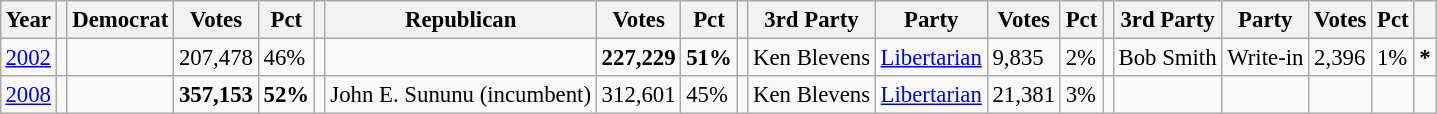<table class="wikitable" style="margin:0.5em ; font-size:95%">
<tr>
<th>Year</th>
<th></th>
<th>Democrat</th>
<th>Votes</th>
<th>Pct</th>
<th></th>
<th>Republican</th>
<th>Votes</th>
<th>Pct</th>
<th></th>
<th>3rd Party</th>
<th>Party</th>
<th>Votes</th>
<th>Pct</th>
<th></th>
<th>3rd Party</th>
<th>Party</th>
<th>Votes</th>
<th>Pct</th>
<th></th>
</tr>
<tr>
<td><a href='#'>2002</a></td>
<td></td>
<td></td>
<td>207,478</td>
<td>46%</td>
<td></td>
<td></td>
<td><strong>227,229</strong></td>
<td><strong>51%</strong></td>
<td></td>
<td>Ken Blevens</td>
<td><a href='#'>Libertarian</a></td>
<td>9,835</td>
<td>2%</td>
<td></td>
<td>Bob Smith</td>
<td>Write-in</td>
<td>2,396</td>
<td>1%</td>
<td><strong>*</strong></td>
</tr>
<tr>
<td><a href='#'>2008</a></td>
<td></td>
<td></td>
<td><strong>357,153</strong></td>
<td><strong>52%</strong></td>
<td></td>
<td>John E. Sununu (incumbent)</td>
<td>312,601</td>
<td>45%</td>
<td></td>
<td>Ken Blevens</td>
<td><a href='#'>Libertarian</a></td>
<td>21,381</td>
<td>3%</td>
<td></td>
<td></td>
<td></td>
<td></td>
<td></td>
<td></td>
</tr>
</table>
